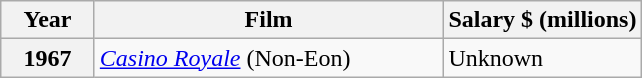<table class="wikitable plainrowheaders" style="margin-right: 0;">
<tr>
<th scope="col" style="vertical-align:top; width:55px;">Year</th>
<th scope="col" style="vertical-align:top; width:225px;">Film</th>
<th scope="col" style="vertical-align:top;">Salary $ (millions)</th>
</tr>
<tr>
<th scope="row">1967</th>
<td><em><a href='#'>Casino Royale</a></em> (Non-Eon)</td>
<td>Unknown</td>
</tr>
</table>
